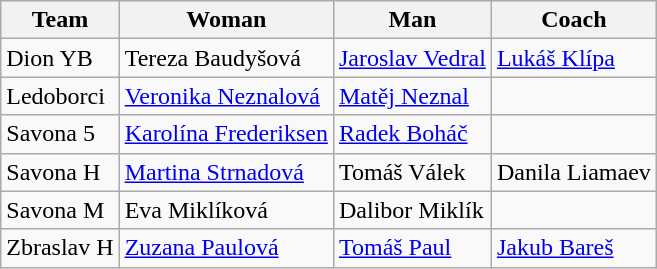<table class="wikitable">
<tr>
<th>Team</th>
<th>Woman</th>
<th>Man</th>
<th>Coach</th>
</tr>
<tr>
<td>Dion YB</td>
<td>Tereza Baudyšová</td>
<td><a href='#'>Jaroslav Vedral</a></td>
<td><a href='#'>Lukáš Klípa</a></td>
</tr>
<tr>
<td>Ledoborci</td>
<td><a href='#'>Veronika Neznalová</a></td>
<td><a href='#'>Matěj Neznal</a></td>
<td></td>
</tr>
<tr>
<td>Savona 5</td>
<td><a href='#'>Karolína Frederiksen</a></td>
<td><a href='#'>Radek Boháč</a></td>
<td></td>
</tr>
<tr>
<td>Savona H</td>
<td><a href='#'>Martina Strnadová</a></td>
<td>Tomáš Válek</td>
<td>Danila Liamaev</td>
</tr>
<tr>
<td>Savona M</td>
<td>Eva Miklíková</td>
<td>Dalibor Miklík</td>
<td></td>
</tr>
<tr>
<td>Zbraslav H</td>
<td><a href='#'>Zuzana Paulová</a></td>
<td><a href='#'>Tomáš Paul</a></td>
<td><a href='#'>Jakub Bareš</a></td>
</tr>
</table>
